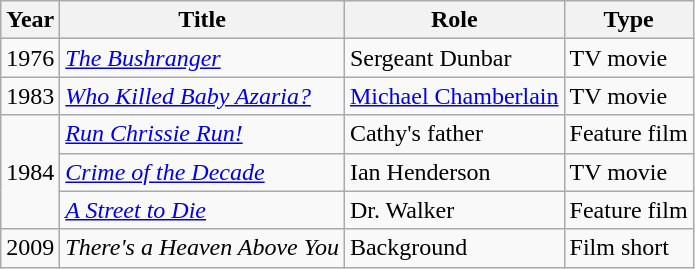<table class="wikitable">
<tr>
<th>Year</th>
<th>Title</th>
<th>Role</th>
<th>Type</th>
</tr>
<tr>
<td>1976</td>
<td><em><a href='#'>The Bushranger</a></em></td>
<td>Sergeant Dunbar</td>
<td>TV movie</td>
</tr>
<tr>
<td>1983</td>
<td><em><a href='#'>Who Killed Baby Azaria?</a></em></td>
<td><a href='#'>Michael Chamberlain</a></td>
<td>TV movie</td>
</tr>
<tr>
<td Rowspan="3">1984</td>
<td><em><a href='#'>Run Chrissie Run!</a></em></td>
<td>Cathy's father</td>
<td>Feature film</td>
</tr>
<tr>
<td><em><a href='#'>Crime of the Decade</a></em></td>
<td>Ian Henderson</td>
<td>TV movie</td>
</tr>
<tr>
<td><em><a href='#'>A Street to Die</a></em> </td>
<td>Dr. Walker</td>
<td>Feature film</td>
</tr>
<tr>
<td>2009</td>
<td><em>There's a Heaven Above You</em></td>
<td>Background</td>
<td>Film short</td>
</tr>
</table>
